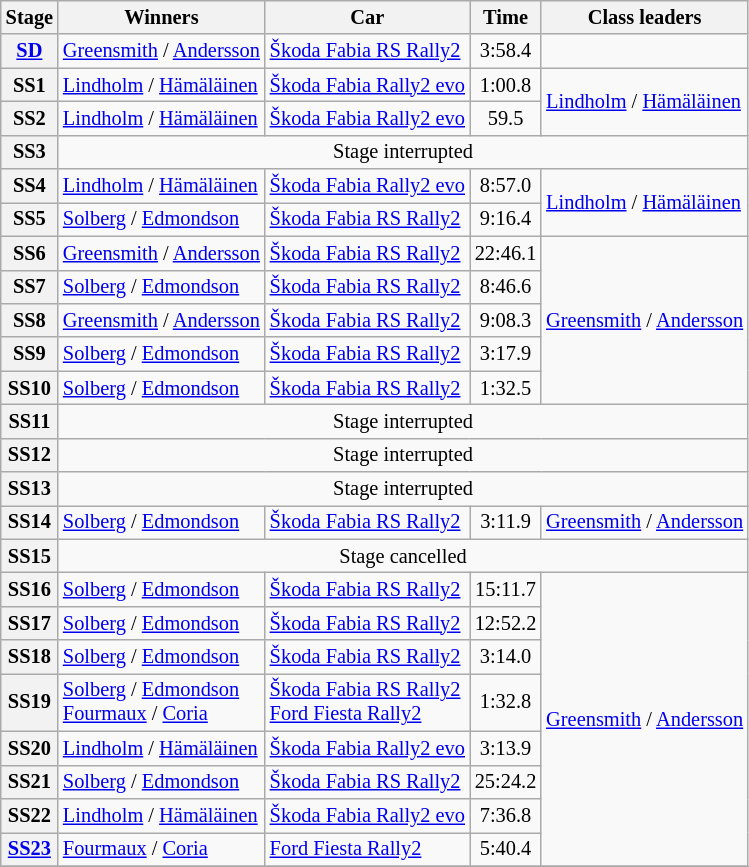<table class="wikitable" style="font-size:85%">
<tr>
<th>Stage</th>
<th>Winners</th>
<th>Car</th>
<th>Time</th>
<th>Class leaders</th>
</tr>
<tr>
<th><a href='#'>SD</a></th>
<td><a href='#'>Greensmith</a> / <a href='#'>Andersson</a></td>
<td><a href='#'>Škoda Fabia RS Rally2</a></td>
<td align="center">3:58.4</td>
<td></td>
</tr>
<tr>
<th>SS1</th>
<td><a href='#'>Lindholm</a> / <a href='#'>Hämäläinen</a></td>
<td><a href='#'>Škoda Fabia Rally2 evo</a></td>
<td align="center">1:00.8</td>
<td rowspan="2"><a href='#'>Lindholm</a> / <a href='#'>Hämäläinen</a></td>
</tr>
<tr>
<th>SS2</th>
<td><a href='#'>Lindholm</a> / <a href='#'>Hämäläinen</a></td>
<td><a href='#'>Škoda Fabia Rally2 evo</a></td>
<td align="center">59.5</td>
</tr>
<tr>
<th>SS3</th>
<td colspan="4" align="center">Stage interrupted</td>
</tr>
<tr>
<th>SS4</th>
<td><a href='#'>Lindholm</a> / <a href='#'>Hämäläinen</a></td>
<td><a href='#'>Škoda Fabia Rally2 evo</a></td>
<td align="center">8:57.0</td>
<td rowspan="2"><a href='#'>Lindholm</a> / <a href='#'>Hämäläinen</a></td>
</tr>
<tr>
<th>SS5</th>
<td><a href='#'>Solberg</a> / <a href='#'>Edmondson</a></td>
<td><a href='#'>Škoda Fabia RS Rally2</a></td>
<td align="center">9:16.4</td>
</tr>
<tr>
<th>SS6</th>
<td><a href='#'>Greensmith</a> / <a href='#'>Andersson</a></td>
<td><a href='#'>Škoda Fabia RS Rally2</a></td>
<td align="center">22:46.1</td>
<td rowspan="5"><a href='#'>Greensmith</a> / <a href='#'>Andersson</a></td>
</tr>
<tr>
<th>SS7</th>
<td><a href='#'>Solberg</a> / <a href='#'>Edmondson</a></td>
<td><a href='#'>Škoda Fabia RS Rally2</a></td>
<td align="center">8:46.6</td>
</tr>
<tr>
<th>SS8</th>
<td><a href='#'>Greensmith</a> / <a href='#'>Andersson</a></td>
<td><a href='#'>Škoda Fabia RS Rally2</a></td>
<td align="center">9:08.3</td>
</tr>
<tr>
<th>SS9</th>
<td><a href='#'>Solberg</a> / <a href='#'>Edmondson</a></td>
<td><a href='#'>Škoda Fabia RS Rally2</a></td>
<td align="center">3:17.9</td>
</tr>
<tr>
<th>SS10</th>
<td><a href='#'>Solberg</a> / <a href='#'>Edmondson</a></td>
<td><a href='#'>Škoda Fabia RS Rally2</a></td>
<td align="center">1:32.5</td>
</tr>
<tr>
<th>SS11</th>
<td colspan="4" align="center">Stage interrupted</td>
</tr>
<tr>
<th>SS12</th>
<td colspan="4" align="center">Stage interrupted</td>
</tr>
<tr>
<th>SS13</th>
<td colspan="4" align="center">Stage interrupted</td>
</tr>
<tr>
<th>SS14</th>
<td><a href='#'>Solberg</a> / <a href='#'>Edmondson</a></td>
<td><a href='#'>Škoda Fabia RS Rally2</a></td>
<td align="center">3:11.9</td>
<td><a href='#'>Greensmith</a> / <a href='#'>Andersson</a></td>
</tr>
<tr>
<th>SS15</th>
<td colspan="4" align="center">Stage cancelled</td>
</tr>
<tr>
<th>SS16</th>
<td><a href='#'>Solberg</a> / <a href='#'>Edmondson</a></td>
<td><a href='#'>Škoda Fabia RS Rally2</a></td>
<td align="center">15:11.7</td>
<td rowspan="8"><a href='#'>Greensmith</a> / <a href='#'>Andersson</a></td>
</tr>
<tr>
<th>SS17</th>
<td><a href='#'>Solberg</a> / <a href='#'>Edmondson</a></td>
<td><a href='#'>Škoda Fabia RS Rally2</a></td>
<td align="center">12:52.2</td>
</tr>
<tr>
<th>SS18</th>
<td><a href='#'>Solberg</a> / <a href='#'>Edmondson</a></td>
<td><a href='#'>Škoda Fabia RS Rally2</a></td>
<td align="center">3:14.0</td>
</tr>
<tr>
<th>SS19</th>
<td><a href='#'>Solberg</a> / <a href='#'>Edmondson</a><br><a href='#'>Fourmaux</a> / <a href='#'>Coria</a></td>
<td><a href='#'>Škoda Fabia RS Rally2</a><br><a href='#'>Ford Fiesta Rally2</a></td>
<td align="center">1:32.8</td>
</tr>
<tr>
<th>SS20</th>
<td><a href='#'>Lindholm</a> / <a href='#'>Hämäläinen</a></td>
<td><a href='#'>Škoda Fabia Rally2 evo</a></td>
<td align="center">3:13.9</td>
</tr>
<tr>
<th>SS21</th>
<td><a href='#'>Solberg</a> / <a href='#'>Edmondson</a></td>
<td><a href='#'>Škoda Fabia RS Rally2</a></td>
<td align="center">25:24.2</td>
</tr>
<tr>
<th>SS22</th>
<td><a href='#'>Lindholm</a> / <a href='#'>Hämäläinen</a></td>
<td><a href='#'>Škoda Fabia Rally2 evo</a></td>
<td align="center">7:36.8</td>
</tr>
<tr>
<th><a href='#'>SS23</a></th>
<td><a href='#'>Fourmaux</a> / <a href='#'>Coria</a></td>
<td><a href='#'>Ford Fiesta Rally2</a></td>
<td align="center">5:40.4</td>
</tr>
<tr>
</tr>
</table>
